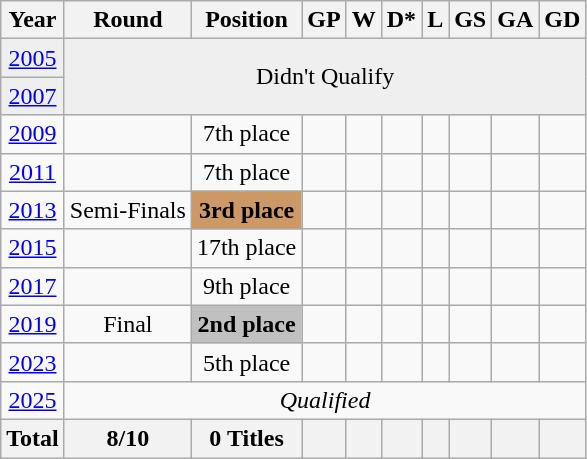<table class="wikitable" style="text-align: center;">
<tr>
<th>Year</th>
<th>Round</th>
<th>Position</th>
<th>GP</th>
<th>W</th>
<th>D*</th>
<th>L</th>
<th>GS</th>
<th>GA</th>
<th>GD</th>
</tr>
<tr bgcolor=efefef>
<td> <a href='#'>2005</a></td>
<td colspan=9 rowspan=2>Didn't Qualify</td>
</tr>
<tr bgcolor=efefef>
<td> <a href='#'>2007</a></td>
</tr>
<tr bgcolor=>
<td> <a href='#'>2009</a></td>
<td></td>
<td>7th place</td>
<td></td>
<td></td>
<td></td>
<td></td>
<td></td>
<td></td>
<td></td>
</tr>
<tr bgcolor=>
<td> <a href='#'>2011</a></td>
<td></td>
<td>7th place</td>
<td></td>
<td></td>
<td></td>
<td></td>
<td></td>
<td></td>
<td></td>
</tr>
<tr bgcolor=>
<td> <a href='#'>2013</a></td>
<td>Semi-Finals</td>
<td bgcolor=#cc9966><strong>3rd place</strong></td>
<td></td>
<td></td>
<td></td>
<td></td>
<td></td>
<td></td>
<td></td>
</tr>
<tr bgcolor=>
<td> <a href='#'>2015</a></td>
<td></td>
<td>17th place</td>
<td></td>
<td></td>
<td></td>
<td></td>
<td></td>
<td></td>
<td></td>
</tr>
<tr bgcolor=>
<td> <a href='#'>2017</a></td>
<td></td>
<td>9th place</td>
<td></td>
<td></td>
<td></td>
<td></td>
<td></td>
<td></td>
<td></td>
</tr>
<tr bgcolor=>
<td> <a href='#'>2019</a></td>
<td>Final</td>
<td bgcolor=silver><strong>2nd place</strong></td>
<td></td>
<td></td>
<td></td>
<td></td>
<td></td>
<td></td>
<td></td>
</tr>
<tr bgcolor=>
<td> <a href='#'>2023</a></td>
<td></td>
<td>5th place</td>
<td></td>
<td></td>
<td></td>
<td></td>
<td></td>
<td></td>
<td></td>
</tr>
<tr bgcolor=>
<td> <a href='#'>2025</a></td>
<td colspan=9><em>Qualified</em></td>
</tr>
<tr>
<th>Total</th>
<th>8/10</th>
<th>0 Titles</th>
<th></th>
<th></th>
<th></th>
<th></th>
<th></th>
<th></th>
<th></th>
</tr>
</table>
